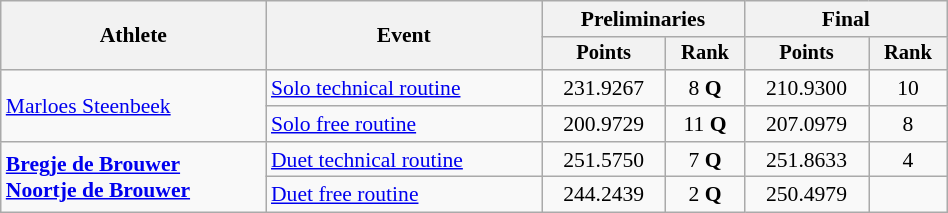<table class="wikitable" style="text-align:center; font-size:90%; width:50%;">
<tr>
<th rowspan="2">Athlete</th>
<th rowspan="2">Event</th>
<th colspan="2">Preliminaries</th>
<th colspan="2">Final</th>
</tr>
<tr style="font-size:95%">
<th>Points</th>
<th>Rank</th>
<th>Points</th>
<th>Rank</th>
</tr>
<tr>
<td align=left rowspan=2><a href='#'>Marloes Steenbeek</a></td>
<td align=left><a href='#'>Solo technical routine</a></td>
<td>231.9267</td>
<td>8 <strong>Q</strong></td>
<td>210.9300</td>
<td>10</td>
</tr>
<tr>
<td align=left><a href='#'>Solo free routine</a></td>
<td>200.9729</td>
<td>11 <strong>Q</strong></td>
<td>207.0979</td>
<td>8</td>
</tr>
<tr>
<td align=left rowspan=2><strong><a href='#'>Bregje de Brouwer</a><br><a href='#'>Noortje de Brouwer</a></strong></td>
<td align=left><a href='#'>Duet technical routine</a></td>
<td>251.5750</td>
<td>7 <strong>Q</strong></td>
<td>251.8633</td>
<td>4</td>
</tr>
<tr>
<td align=left><a href='#'>Duet free routine</a></td>
<td>244.2439</td>
<td>2 <strong>Q</strong></td>
<td>250.4979</td>
<td></td>
</tr>
</table>
